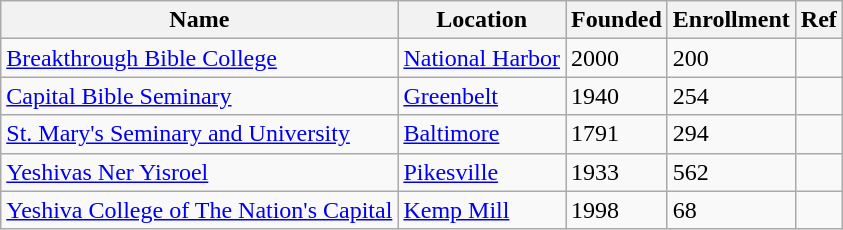<table class="sortable wikitable">
<tr>
<th>Name</th>
<th>Location</th>
<th>Founded</th>
<th>Enrollment</th>
<th>Ref</th>
</tr>
<tr>
<td><a href='#'>Breakthrough Bible College</a></td>
<td><a href='#'>National Harbor</a></td>
<td>2000</td>
<td>200</td>
<td></td>
</tr>
<tr>
<td><a href='#'>Capital Bible Seminary</a></td>
<td><a href='#'>Greenbelt</a></td>
<td>1940</td>
<td>254</td>
<td></td>
</tr>
<tr>
<td><a href='#'>St. Mary's Seminary and University</a></td>
<td><a href='#'>Baltimore</a></td>
<td>1791</td>
<td>294</td>
<td></td>
</tr>
<tr>
<td><a href='#'>Yeshivas Ner Yisroel</a></td>
<td><a href='#'>Pikesville</a></td>
<td>1933</td>
<td>562</td>
<td></td>
</tr>
<tr>
<td><a href='#'>Yeshiva College of The Nation's Capital</a></td>
<td><a href='#'>Kemp Mill</a></td>
<td>1998</td>
<td>68</td>
<td></td>
</tr>
</table>
